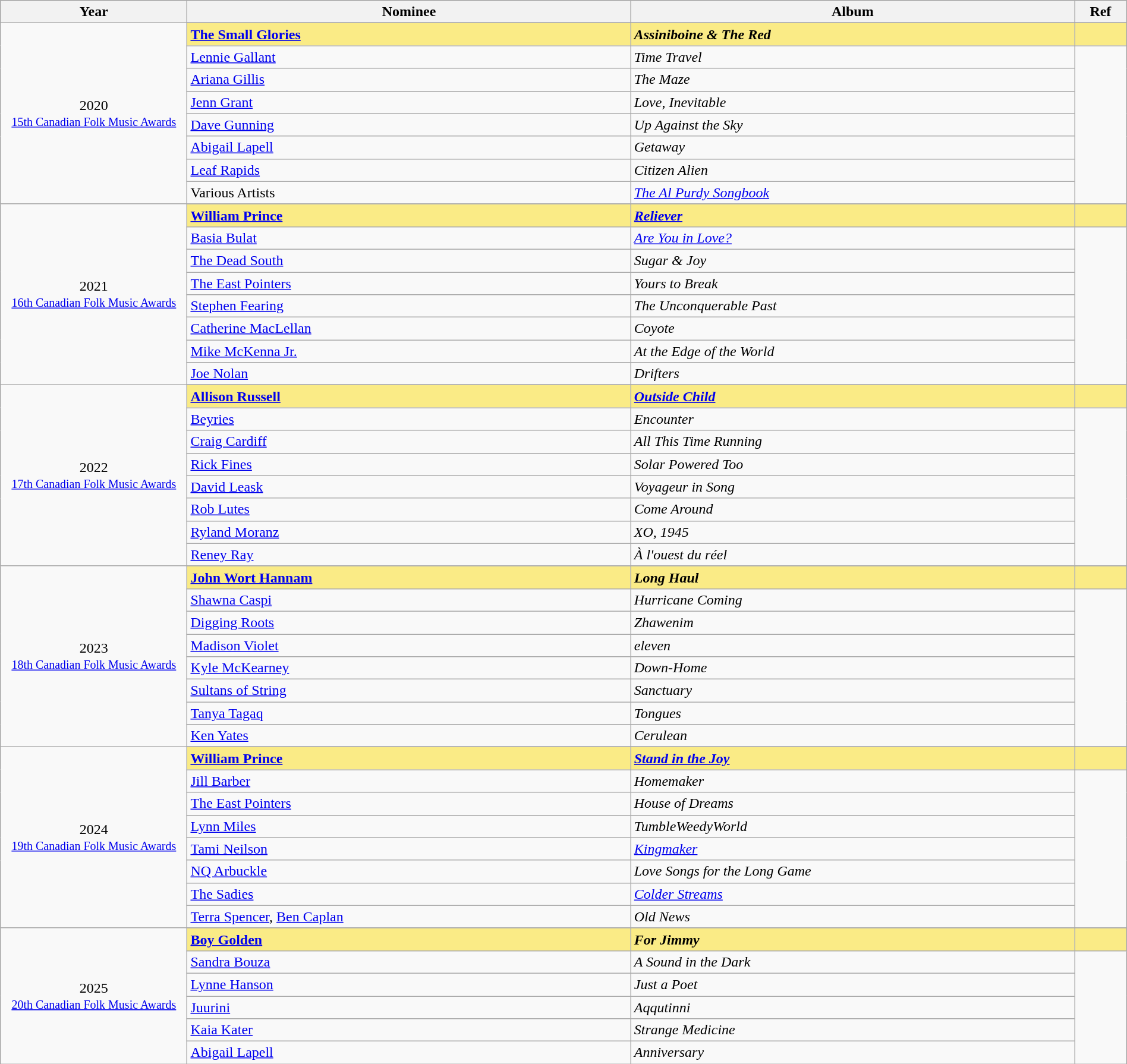<table class="wikitable" style="width:100%;">
<tr style="background:#bebebe;">
<th style="width:8%;">Year</th>
<th style="width:19%;">Nominee</th>
<th style="width:19%;">Album</th>
<th style="width:2%;">Ref</th>
</tr>
<tr>
<td rowspan="9" align="center">2020 <br> <small><a href='#'>15th Canadian Folk Music Awards</a></small></td>
</tr>
<tr style="background:#FAEB86;">
<td><strong><a href='#'>The Small Glories</a></strong></td>
<td><strong><em>Assiniboine & The Red</em></strong></td>
<td></td>
</tr>
<tr>
<td><a href='#'>Lennie Gallant</a></td>
<td><em>Time Travel</em></td>
<td rowspan=7></td>
</tr>
<tr>
<td><a href='#'>Ariana Gillis</a></td>
<td><em>The Maze</em></td>
</tr>
<tr>
<td><a href='#'>Jenn Grant</a></td>
<td><em>Love, Inevitable</em></td>
</tr>
<tr>
<td><a href='#'>Dave Gunning</a></td>
<td><em>Up Against the Sky</em></td>
</tr>
<tr>
<td><a href='#'>Abigail Lapell</a></td>
<td><em>Getaway</em></td>
</tr>
<tr>
<td><a href='#'>Leaf Rapids</a></td>
<td><em>Citizen Alien</em></td>
</tr>
<tr>
<td>Various Artists</td>
<td><em><a href='#'>The Al Purdy Songbook</a></em></td>
</tr>
<tr>
<td rowspan="9" align="center">2021 <br> <small><a href='#'>16th Canadian Folk Music Awards</a></small></td>
</tr>
<tr style="background:#FAEB86;">
<td><strong><a href='#'>William Prince</a></strong></td>
<td><strong><em><a href='#'>Reliever</a></em></strong></td>
<td></td>
</tr>
<tr>
<td><a href='#'>Basia Bulat</a></td>
<td><em><a href='#'>Are You in Love?</a></em></td>
<td rowspan=7></td>
</tr>
<tr>
<td><a href='#'>The Dead South</a></td>
<td><em>Sugar & Joy</em></td>
</tr>
<tr>
<td><a href='#'>The East Pointers</a></td>
<td><em>Yours to Break</em></td>
</tr>
<tr>
<td><a href='#'>Stephen Fearing</a></td>
<td><em>The Unconquerable Past</em></td>
</tr>
<tr>
<td><a href='#'>Catherine MacLellan</a></td>
<td><em>Coyote</em></td>
</tr>
<tr>
<td><a href='#'>Mike McKenna Jr.</a></td>
<td><em>At the Edge of the World</em></td>
</tr>
<tr>
<td><a href='#'>Joe Nolan</a></td>
<td><em>Drifters</em></td>
</tr>
<tr>
<td rowspan="9" align="center">2022 <br> <small><a href='#'>17th Canadian Folk Music Awards</a></small></td>
</tr>
<tr style="background:#FAEB86;">
<td><strong><a href='#'>Allison Russell</a></strong></td>
<td><strong><em><a href='#'>Outside Child</a></em></strong></td>
<td></td>
</tr>
<tr>
<td><a href='#'>Beyries</a></td>
<td><em>Encounter</em></td>
<td rowspan=7></td>
</tr>
<tr>
<td><a href='#'>Craig Cardiff</a></td>
<td><em>All This Time Running</em></td>
</tr>
<tr>
<td><a href='#'>Rick Fines</a></td>
<td><em>Solar Powered Too</em></td>
</tr>
<tr>
<td><a href='#'>David Leask</a></td>
<td><em>Voyageur in Song</em></td>
</tr>
<tr>
<td><a href='#'>Rob Lutes</a></td>
<td><em>Come Around</em></td>
</tr>
<tr>
<td><a href='#'>Ryland Moranz</a></td>
<td><em>XO, 1945</em></td>
</tr>
<tr>
<td><a href='#'>Reney Ray</a></td>
<td><em>À l'ouest du réel</em></td>
</tr>
<tr>
<td rowspan="9" align="center">2023 <br> <small><a href='#'>18th Canadian Folk Music Awards</a></small></td>
</tr>
<tr style="background:#FAEB86;">
<td><strong><a href='#'>John Wort Hannam</a></strong></td>
<td><strong><em>Long Haul</em></strong></td>
<td></td>
</tr>
<tr>
<td><a href='#'>Shawna Caspi</a></td>
<td><em>Hurricane Coming</em></td>
<td rowspan=7></td>
</tr>
<tr>
<td><a href='#'>Digging Roots</a></td>
<td><em>Zhawenim</em></td>
</tr>
<tr>
<td><a href='#'>Madison Violet</a></td>
<td><em>eleven</em></td>
</tr>
<tr>
<td><a href='#'>Kyle McKearney</a></td>
<td><em>Down-Home</em></td>
</tr>
<tr>
<td><a href='#'>Sultans of String</a></td>
<td><em>Sanctuary</em></td>
</tr>
<tr>
<td><a href='#'>Tanya Tagaq</a></td>
<td><em>Tongues</em></td>
</tr>
<tr>
<td><a href='#'>Ken Yates</a></td>
<td><em>Cerulean</em></td>
</tr>
<tr>
<td rowspan="9" align="center">2024 <br> <small><a href='#'>19th Canadian Folk Music Awards</a></small></td>
</tr>
<tr style="background:#FAEB86;">
<td><strong><a href='#'>William Prince</a></strong></td>
<td><strong><em><a href='#'>Stand in the Joy</a></em></strong></td>
<td></td>
</tr>
<tr>
<td><a href='#'>Jill Barber</a></td>
<td><em>Homemaker</em></td>
<td rowspan=7></td>
</tr>
<tr>
<td><a href='#'>The East Pointers</a></td>
<td><em>House of Dreams</em></td>
</tr>
<tr>
<td><a href='#'>Lynn Miles</a></td>
<td><em>TumbleWeedyWorld</em></td>
</tr>
<tr>
<td><a href='#'>Tami Neilson</a></td>
<td><em><a href='#'>Kingmaker</a></em></td>
</tr>
<tr>
<td><a href='#'>NQ Arbuckle</a></td>
<td><em>Love Songs for the Long Game</em></td>
</tr>
<tr>
<td><a href='#'>The Sadies</a></td>
<td><em><a href='#'>Colder Streams</a></em></td>
</tr>
<tr>
<td><a href='#'>Terra Spencer</a>, <a href='#'>Ben Caplan</a></td>
<td><em>Old News</em></td>
</tr>
<tr>
<td rowspan="7" align="center">2025 <br> <small><a href='#'>20th Canadian Folk Music Awards</a></small></td>
</tr>
<tr style="background:#FAEB86;">
<td><strong><a href='#'>Boy Golden</a></strong></td>
<td><strong><em>For Jimmy</em></strong></td>
<td></td>
</tr>
<tr>
<td><a href='#'>Sandra Bouza</a></td>
<td><em>A Sound in the Dark</em></td>
<td rowspan=5></td>
</tr>
<tr>
<td><a href='#'>Lynne Hanson</a></td>
<td><em>Just a Poet</em></td>
</tr>
<tr>
<td><a href='#'>Juurini</a></td>
<td><em>Aqqutinni</em></td>
</tr>
<tr>
<td><a href='#'>Kaia Kater</a></td>
<td><em>Strange Medicine</em></td>
</tr>
<tr>
<td><a href='#'>Abigail Lapell</a></td>
<td><em>Anniversary</em></td>
</tr>
</table>
